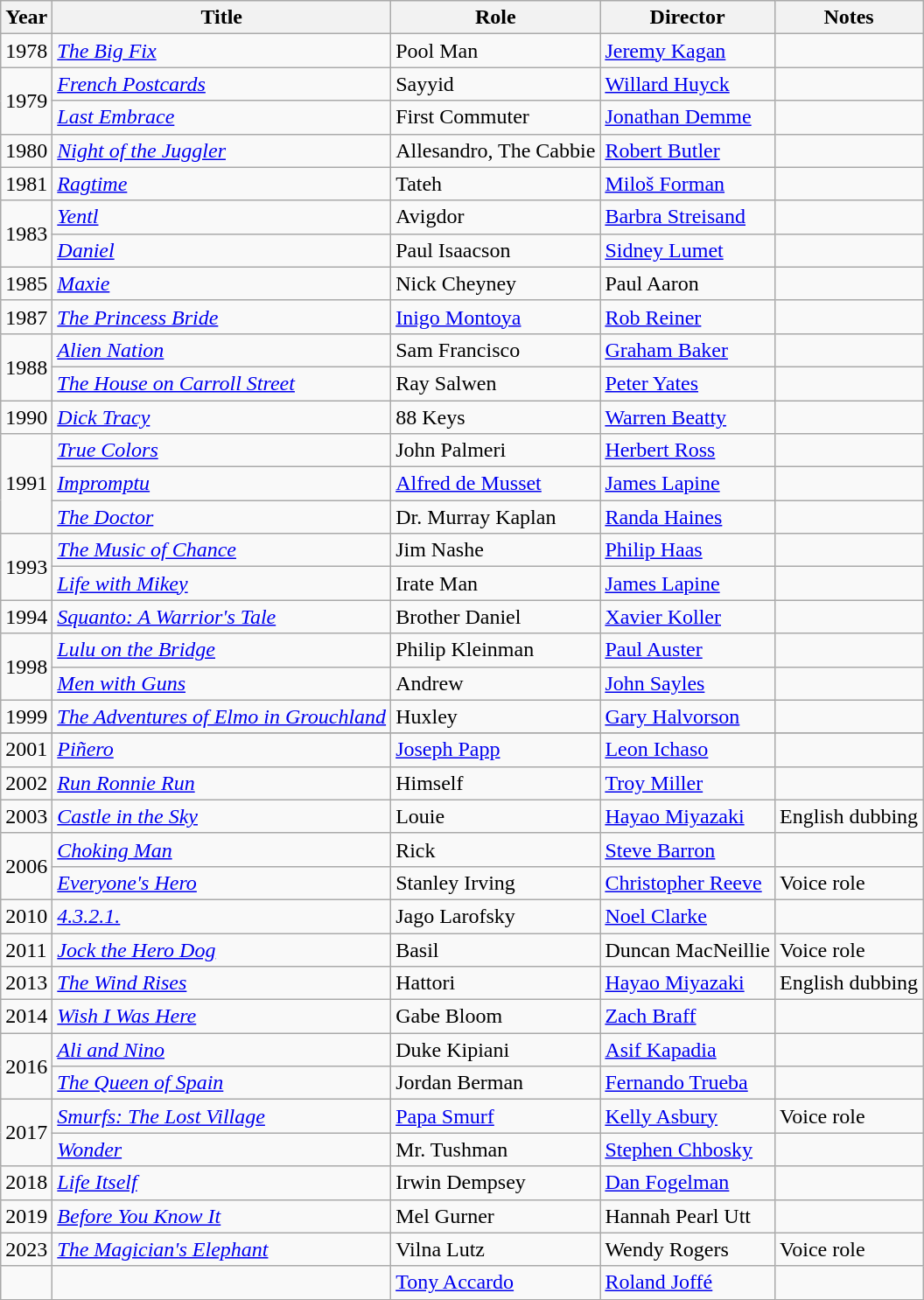<table class="wikitable sortable">
<tr>
<th>Year</th>
<th>Title</th>
<th>Role</th>
<th>Director</th>
<th class="unsortable">Notes</th>
</tr>
<tr>
<td>1978</td>
<td><em><a href='#'>The Big Fix</a></em></td>
<td>Pool Man</td>
<td><a href='#'>Jeremy Kagan</a></td>
<td></td>
</tr>
<tr>
<td rowspan="2">1979</td>
<td><em><a href='#'>French Postcards</a></em></td>
<td>Sayyid</td>
<td><a href='#'>Willard Huyck</a></td>
<td></td>
</tr>
<tr>
<td><em><a href='#'>Last Embrace</a></em></td>
<td>First Commuter</td>
<td><a href='#'>Jonathan Demme</a></td>
<td></td>
</tr>
<tr>
<td>1980</td>
<td><em><a href='#'>Night of the Juggler</a></em></td>
<td>Allesandro, The Cabbie</td>
<td><a href='#'>Robert Butler</a></td>
<td></td>
</tr>
<tr>
<td>1981</td>
<td><em><a href='#'>Ragtime</a></em></td>
<td>Tateh</td>
<td><a href='#'>Miloš Forman</a></td>
<td></td>
</tr>
<tr>
<td rowspan="2">1983</td>
<td><em><a href='#'>Yentl</a></em></td>
<td>Avigdor</td>
<td><a href='#'>Barbra Streisand</a></td>
<td></td>
</tr>
<tr>
<td><em><a href='#'>Daniel</a></em></td>
<td>Paul Isaacson</td>
<td><a href='#'>Sidney Lumet</a></td>
<td></td>
</tr>
<tr>
<td>1985</td>
<td><em><a href='#'>Maxie</a></em></td>
<td>Nick Cheyney</td>
<td>Paul Aaron</td>
<td></td>
</tr>
<tr>
<td>1987</td>
<td><em><a href='#'>The Princess Bride</a></em></td>
<td><a href='#'>Inigo Montoya</a></td>
<td><a href='#'>Rob Reiner</a></td>
<td></td>
</tr>
<tr>
<td rowspan="2">1988</td>
<td><em><a href='#'>Alien Nation</a></em></td>
<td>Sam Francisco</td>
<td><a href='#'>Graham Baker</a></td>
<td></td>
</tr>
<tr>
<td><em><a href='#'>The House on Carroll Street</a></em></td>
<td>Ray Salwen</td>
<td><a href='#'>Peter Yates</a></td>
<td></td>
</tr>
<tr>
<td>1990</td>
<td><em><a href='#'>Dick Tracy</a></em></td>
<td>88 Keys</td>
<td><a href='#'>Warren Beatty</a></td>
<td></td>
</tr>
<tr>
<td rowspan="3">1991</td>
<td><em><a href='#'>True Colors</a></em></td>
<td>John Palmeri</td>
<td><a href='#'>Herbert Ross</a></td>
<td></td>
</tr>
<tr>
<td><em><a href='#'>Impromptu</a></em></td>
<td><a href='#'>Alfred de Musset</a></td>
<td><a href='#'>James Lapine</a></td>
<td></td>
</tr>
<tr>
<td><em><a href='#'>The Doctor</a></em></td>
<td>Dr. Murray Kaplan</td>
<td><a href='#'>Randa Haines</a></td>
<td></td>
</tr>
<tr>
<td rowspan="2">1993</td>
<td><em><a href='#'>The Music of Chance</a></em></td>
<td>Jim Nashe</td>
<td><a href='#'>Philip Haas</a></td>
<td></td>
</tr>
<tr>
<td><em><a href='#'>Life with Mikey</a></em></td>
<td>Irate Man</td>
<td><a href='#'>James Lapine</a></td>
<td></td>
</tr>
<tr>
<td>1994</td>
<td><em><a href='#'>Squanto: A Warrior's Tale</a></em></td>
<td>Brother Daniel</td>
<td><a href='#'>Xavier Koller</a></td>
<td></td>
</tr>
<tr>
<td rowspan="2">1998</td>
<td><em><a href='#'>Lulu on the Bridge</a></em></td>
<td>Philip Kleinman</td>
<td><a href='#'>Paul Auster</a></td>
<td></td>
</tr>
<tr>
<td><em><a href='#'>Men with Guns</a></em></td>
<td>Andrew</td>
<td><a href='#'>John Sayles</a></td>
<td></td>
</tr>
<tr>
<td>1999</td>
<td><em><a href='#'>The Adventures of Elmo in Grouchland</a></em></td>
<td>Huxley</td>
<td><a href='#'>Gary Halvorson</a></td>
<td></td>
</tr>
<tr>
</tr>
<tr>
<td>2001</td>
<td><em><a href='#'>Piñero</a></em></td>
<td><a href='#'>Joseph Papp</a></td>
<td><a href='#'>Leon Ichaso</a></td>
<td></td>
</tr>
<tr>
<td>2002</td>
<td><em><a href='#'>Run Ronnie Run</a></em></td>
<td>Himself</td>
<td><a href='#'>Troy Miller</a></td>
<td></td>
</tr>
<tr>
<td>2003</td>
<td><em><a href='#'>Castle in the Sky</a></em></td>
<td>Louie</td>
<td><a href='#'>Hayao Miyazaki</a></td>
<td>English dubbing</td>
</tr>
<tr>
<td rowspan="2">2006</td>
<td><em><a href='#'>Choking Man</a></em></td>
<td>Rick</td>
<td><a href='#'>Steve Barron</a></td>
<td></td>
</tr>
<tr>
<td><em><a href='#'>Everyone's Hero</a></em></td>
<td>Stanley Irving</td>
<td><a href='#'>Christopher Reeve</a></td>
<td>Voice role</td>
</tr>
<tr>
<td>2010</td>
<td><em><a href='#'>4.3.2.1.</a></em></td>
<td>Jago Larofsky</td>
<td><a href='#'>Noel Clarke</a></td>
<td></td>
</tr>
<tr>
<td>2011</td>
<td><em><a href='#'>Jock the Hero Dog</a></em></td>
<td>Basil</td>
<td>Duncan MacNeillie</td>
<td>Voice role</td>
</tr>
<tr>
<td>2013</td>
<td><em><a href='#'>The Wind Rises</a></em></td>
<td>Hattori</td>
<td><a href='#'>Hayao Miyazaki</a></td>
<td>English dubbing</td>
</tr>
<tr>
<td>2014</td>
<td><em><a href='#'>Wish I Was Here</a></em></td>
<td>Gabe Bloom</td>
<td><a href='#'>Zach Braff</a></td>
<td></td>
</tr>
<tr>
<td rowspan="2">2016</td>
<td><em><a href='#'>Ali and Nino</a></em></td>
<td>Duke Kipiani</td>
<td><a href='#'>Asif Kapadia</a></td>
<td></td>
</tr>
<tr>
<td><em><a href='#'>The Queen of Spain</a></em></td>
<td>Jordan Berman</td>
<td><a href='#'>Fernando Trueba</a></td>
<td></td>
</tr>
<tr>
<td rowspan="2">2017</td>
<td><em><a href='#'>Smurfs: The Lost Village</a></em></td>
<td><a href='#'>Papa Smurf</a></td>
<td><a href='#'>Kelly Asbury</a></td>
<td>Voice role</td>
</tr>
<tr>
<td><em><a href='#'>Wonder</a></em></td>
<td>Mr. Tushman</td>
<td><a href='#'>Stephen Chbosky</a></td>
<td></td>
</tr>
<tr>
<td>2018</td>
<td><em><a href='#'>Life Itself</a></em></td>
<td>Irwin Dempsey</td>
<td><a href='#'>Dan Fogelman</a></td>
<td></td>
</tr>
<tr>
<td>2019</td>
<td><em><a href='#'>Before You Know It</a></em></td>
<td>Mel Gurner</td>
<td>Hannah Pearl Utt</td>
<td></td>
</tr>
<tr>
<td>2023</td>
<td><em><a href='#'>The Magician's Elephant</a></em></td>
<td>Vilna Lutz</td>
<td>Wendy Rogers</td>
<td>Voice role</td>
</tr>
<tr>
<td></td>
<td></td>
<td><a href='#'>Tony Accardo</a></td>
<td><a href='#'>Roland Joffé</a></td>
<td></td>
</tr>
</table>
